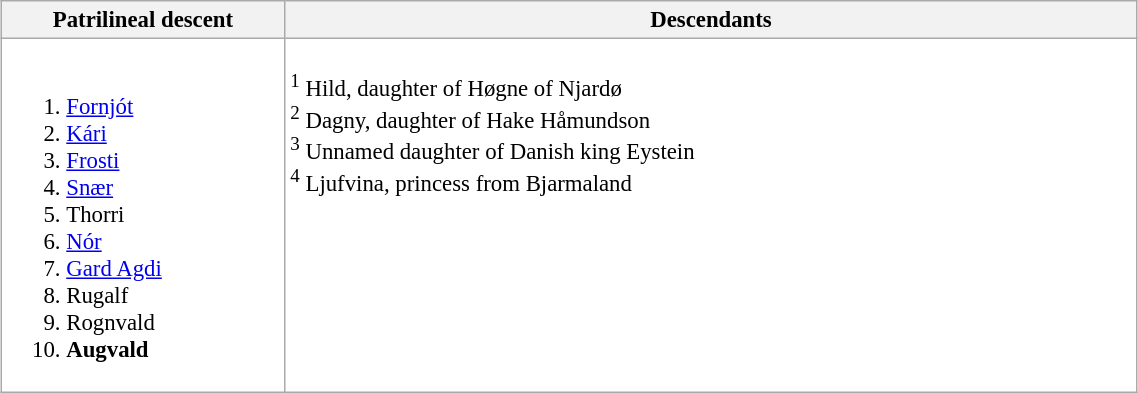<table class="wikitable" style="font-size:95%; width:60%; border:1px solid #999; background:#fff; margin: 1em auto 1em auto">
<tr>
<th>Patrilineal descent</th>
<th>Descendants</th>
</tr>
<tr valign="top">
<td><br><ol><li><a href='#'>Fornjót</a></li><li><a href='#'>Kári</a></li><li><a href='#'>Frosti</a></li><li><a href='#'>Snær</a></li><li>Thorri</li><li><a href='#'>Nór</a></li><li><a href='#'>Gard Agdi</a></li><li>Rugalf</li><li>Rognvald</li><li><strong>Augvald</strong></li></ol></td>
<td width="75%"><br>

















<sup>1</sup> Hild, daughter of Høgne of Njardø<br>
<sup>2</sup> Dagny, daughter of Hake Håmundson<br>
<sup>3</sup> Unnamed daughter of Danish king Eystein<br>
<sup>4</sup> Ljufvina, princess from Bjarmaland</td>
</tr>
</table>
